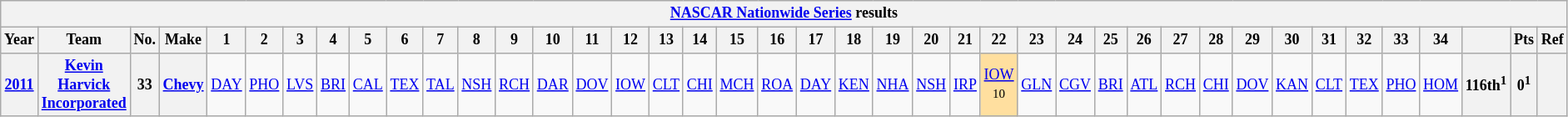<table class="wikitable" style="text-align:center; font-size:75%">
<tr>
<th colspan=45><a href='#'>NASCAR Nationwide Series</a> results</th>
</tr>
<tr>
<th>Year</th>
<th>Team</th>
<th>No.</th>
<th>Make</th>
<th>1</th>
<th>2</th>
<th>3</th>
<th>4</th>
<th>5</th>
<th>6</th>
<th>7</th>
<th>8</th>
<th>9</th>
<th>10</th>
<th>11</th>
<th>12</th>
<th>13</th>
<th>14</th>
<th>15</th>
<th>16</th>
<th>17</th>
<th>18</th>
<th>19</th>
<th>20</th>
<th>21</th>
<th>22</th>
<th>23</th>
<th>24</th>
<th>25</th>
<th>26</th>
<th>27</th>
<th>28</th>
<th>29</th>
<th>30</th>
<th>31</th>
<th>32</th>
<th>33</th>
<th>34</th>
<th></th>
<th>Pts</th>
<th>Ref</th>
</tr>
<tr>
<th><a href='#'>2011</a></th>
<th><a href='#'>Kevin Harvick Incorporated</a></th>
<th>33</th>
<th><a href='#'>Chevy</a></th>
<td><a href='#'>DAY</a></td>
<td><a href='#'>PHO</a></td>
<td><a href='#'>LVS</a></td>
<td><a href='#'>BRI</a></td>
<td><a href='#'>CAL</a></td>
<td><a href='#'>TEX</a></td>
<td><a href='#'>TAL</a></td>
<td><a href='#'>NSH</a></td>
<td><a href='#'>RCH</a></td>
<td><a href='#'>DAR</a></td>
<td><a href='#'>DOV</a></td>
<td><a href='#'>IOW</a></td>
<td><a href='#'>CLT</a></td>
<td><a href='#'>CHI</a></td>
<td><a href='#'>MCH</a></td>
<td><a href='#'>ROA</a></td>
<td><a href='#'>DAY</a></td>
<td><a href='#'>KEN</a></td>
<td><a href='#'>NHA</a></td>
<td><a href='#'>NSH</a></td>
<td><a href='#'>IRP</a></td>
<td style="background:#FFDF9F;"><a href='#'>IOW</a><br><small>10</small></td>
<td><a href='#'>GLN</a></td>
<td><a href='#'>CGV</a></td>
<td><a href='#'>BRI</a></td>
<td><a href='#'>ATL</a></td>
<td><a href='#'>RCH</a></td>
<td><a href='#'>CHI</a></td>
<td><a href='#'>DOV</a></td>
<td><a href='#'>KAN</a></td>
<td><a href='#'>CLT</a></td>
<td><a href='#'>TEX</a></td>
<td><a href='#'>PHO</a></td>
<td><a href='#'>HOM</a></td>
<th>116th<sup>1</sup></th>
<th>0<sup>1</sup></th>
<th></th>
</tr>
</table>
